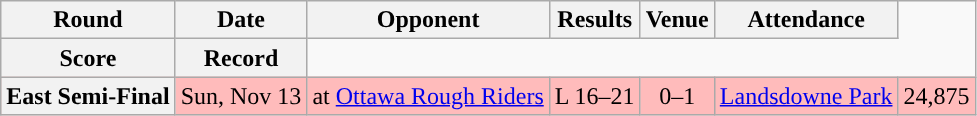<table class="wikitable" style="text-align:center">
<tr>
<th>Round</th>
<th>Date</th>
<th>Opponent</th>
<th>Results</th>
<th>Venue</th>
<th>Attendance</th>
</tr>
<tr>
<th>Score</th>
<th>Record</th>
</tr>
<tr style="background:#ffbbbb">
<th>East Semi-Final</th>
<td>Sun, Nov 13</td>
<td>at <a href='#'>Ottawa Rough Riders</a></td>
<td>L 16–21</td>
<td>0–1</td>
<td><a href='#'>Landsdowne Park</a></td>
<td>24,875</td>
</tr>
</table>
